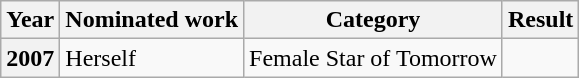<table class="wikitable plainrowheaders">
<tr>
<th scope="col">Year</th>
<th scope="col">Nominated work</th>
<th scope="col">Category</th>
<th scope="col">Result</th>
</tr>
<tr>
<th scope="row" style="text-align:center;">2007</th>
<td>Herself</td>
<td>Female Star of Tomorrow</td>
<td></td>
</tr>
</table>
